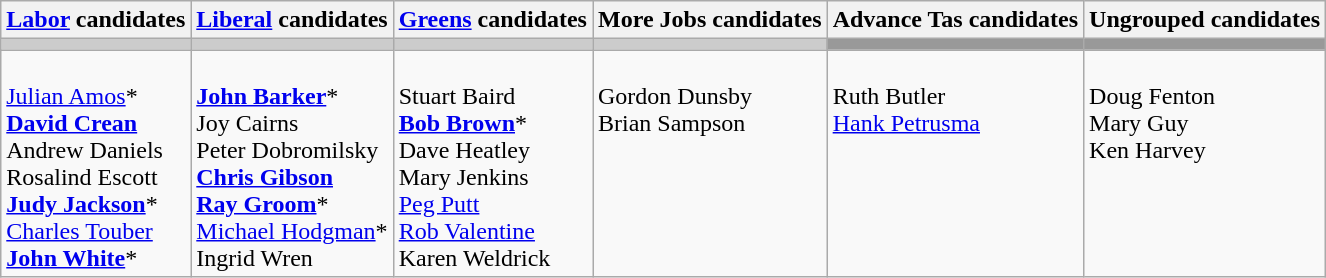<table class="wikitable">
<tr>
<th><a href='#'>Labor</a> candidates</th>
<th><a href='#'>Liberal</a> candidates</th>
<th><a href='#'>Greens</a> candidates</th>
<th>More Jobs candidates</th>
<th>Advance Tas candidates</th>
<th>Ungrouped candidates</th>
</tr>
<tr bgcolor="#cccccc">
<td></td>
<td></td>
<td></td>
<td></td>
<td bgcolor="#999999"></td>
<td bgcolor="#999999"></td>
</tr>
<tr>
<td><br><a href='#'>Julian Amos</a>*<br>
<strong><a href='#'>David Crean</a></strong><br>
Andrew Daniels<br>
Rosalind Escott<br>
<strong><a href='#'>Judy Jackson</a></strong>*<br>
<a href='#'>Charles Touber</a><br>
<strong><a href='#'>John White</a></strong>*</td>
<td><br><strong><a href='#'>John Barker</a></strong>*<br>
Joy Cairns<br>
Peter Dobromilsky<br>
<strong><a href='#'>Chris Gibson</a></strong><br>
<strong><a href='#'>Ray Groom</a></strong>*<br>
<a href='#'>Michael Hodgman</a>*<br>
Ingrid Wren</td>
<td><br>Stuart Baird<br>
<strong><a href='#'>Bob Brown</a></strong>*<br>
Dave Heatley<br>
Mary Jenkins<br>
<a href='#'>Peg Putt</a><br>
<a href='#'>Rob Valentine</a><br>
Karen Weldrick</td>
<td valign=top><br>Gordon Dunsby<br>
Brian Sampson</td>
<td valign=top><br>Ruth Butler<br>
<a href='#'>Hank Petrusma</a></td>
<td valign=top><br>Doug Fenton<br>
Mary Guy<br>
Ken Harvey</td>
</tr>
</table>
